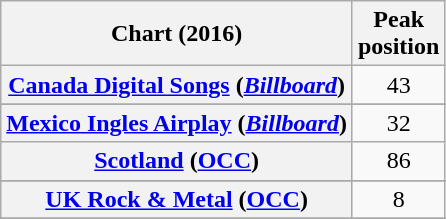<table class="wikitable sortable plainrowheaders" style="text-align:center">
<tr>
<th scope="col">Chart (2016)</th>
<th scope="col">Peak<br> position</th>
</tr>
<tr>
<th scope="row"><a href='#'>Canada Digital Songs</a> (<em><a href='#'>Billboard</a></em>)</th>
<td>43</td>
</tr>
<tr>
</tr>
<tr>
</tr>
<tr>
</tr>
<tr>
<th scope="row"><a href='#'>Mexico Ingles Airplay</a> (<em><a href='#'>Billboard</a></em>)</th>
<td>32</td>
</tr>
<tr>
<th scope="row"><a href='#'>Scotland</a> (<a href='#'>OCC</a>)</th>
<td>86</td>
</tr>
<tr>
</tr>
<tr>
<th scope="row"><a href='#'>UK Rock & Metal</a> (<a href='#'>OCC</a>)</th>
<td>8</td>
</tr>
<tr>
</tr>
<tr>
</tr>
<tr>
</tr>
</table>
